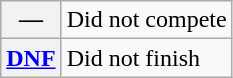<table class="wikitable">
<tr>
<th scope="row">—</th>
<td>Did not compete</td>
</tr>
<tr>
<th scope="row"><a href='#'>DNF</a></th>
<td>Did not finish</td>
</tr>
</table>
